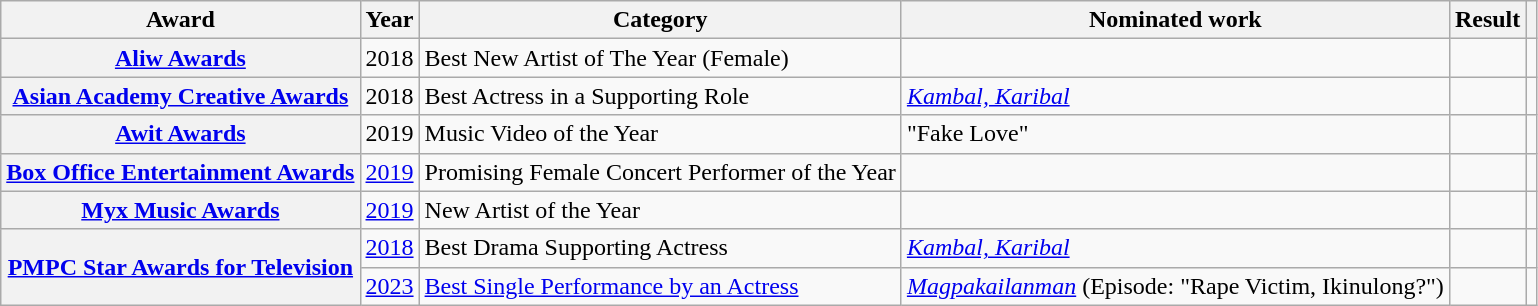<table class="wikitable plainrowheaders sortable">
<tr>
<th scope="col">Award</th>
<th scope="col">Year</th>
<th scope="col">Category</th>
<th scope="col">Nominated work</th>
<th scope="col">Result</th>
<th scope="col" class="unsortable"></th>
</tr>
<tr>
<th scope="row"><a href='#'>Aliw Awards</a></th>
<td>2018</td>
<td>Best New Artist of The Year (Female)</td>
<td></td>
<td></td>
<td style="text-align:center;"><br></td>
</tr>
<tr>
<th scope="row"><a href='#'>Asian Academy Creative Awards</a></th>
<td>2018</td>
<td>Best Actress in a Supporting Role</td>
<td><em><a href='#'>Kambal, Karibal</a></em></td>
<td></td>
<td style="text-align:center;"><br></td>
</tr>
<tr>
<th scope="row"><a href='#'>Awit Awards</a></th>
<td>2019</td>
<td>Music Video of the Year</td>
<td>"Fake Love"</td>
<td></td>
<td style="text-align:center;"><br></td>
</tr>
<tr>
<th scope="row"><a href='#'>Box Office Entertainment Awards</a></th>
<td><a href='#'>2019</a></td>
<td>Promising Female Concert Performer of the Year</td>
<td></td>
<td></td>
<td style="text-align:center;"></td>
</tr>
<tr>
<th scope="row"><a href='#'>Myx Music Awards</a></th>
<td><a href='#'>2019</a></td>
<td>New Artist of the Year</td>
<td></td>
<td></td>
<td style="text-align:center;"><br></td>
</tr>
<tr>
<th scope="rowgroup" rowspan="2"><a href='#'>PMPC Star Awards for Television</a></th>
<td><a href='#'>2018</a></td>
<td>Best Drama Supporting Actress</td>
<td><em><a href='#'>Kambal, Karibal</a></em></td>
<td></td>
<td style="text-align:center;"><br></td>
</tr>
<tr>
<td><a href='#'>2023</a></td>
<td><a href='#'>Best Single Performance by an Actress</a></td>
<td><em><a href='#'>Magpakailanman</a></em> (Episode: "Rape Victim, Ikinulong?")</td>
<td></td>
<td style="text-align:center;"><br></td>
</tr>
</table>
